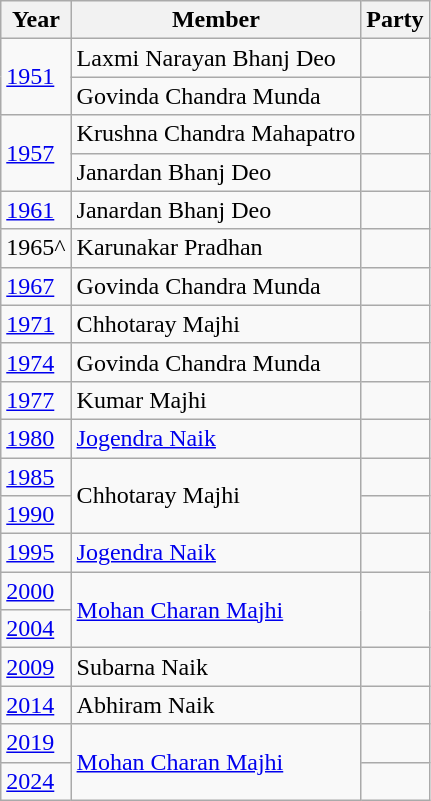<table class="wikitable">
<tr>
<th>Year</th>
<th>Member</th>
<th colspan="2">Party</th>
</tr>
<tr>
<td rowspan="2"><a href='#'>1951</a></td>
<td>Laxmi Narayan Bhanj Deo</td>
<td></td>
</tr>
<tr>
<td>Govinda Chandra Munda</td>
<td></td>
</tr>
<tr>
<td rowspan="2"><a href='#'>1957</a></td>
<td>Krushna Chandra Mahapatro</td>
<td></td>
</tr>
<tr>
<td>Janardan Bhanj Deo</td>
<td></td>
</tr>
<tr>
<td><a href='#'>1961</a></td>
<td>Janardan Bhanj Deo</td>
</tr>
<tr>
<td>1965^</td>
<td>Karunakar Pradhan</td>
<td></td>
</tr>
<tr>
<td><a href='#'>1967</a></td>
<td>Govinda Chandra Munda</td>
</tr>
<tr>
<td><a href='#'>1971</a></td>
<td>Chhotaray Majhi</td>
<td></td>
</tr>
<tr>
<td><a href='#'>1974</a></td>
<td>Govinda Chandra Munda</td>
<td></td>
</tr>
<tr>
<td><a href='#'>1977</a></td>
<td>Kumar Majhi</td>
<td></td>
</tr>
<tr>
<td><a href='#'>1980</a></td>
<td><a href='#'>Jogendra Naik</a></td>
<td></td>
</tr>
<tr>
<td><a href='#'>1985</a></td>
<td rowspan="2">Chhotaray Majhi</td>
<td></td>
</tr>
<tr>
<td><a href='#'>1990</a></td>
<td></td>
</tr>
<tr>
<td><a href='#'>1995</a></td>
<td><a href='#'>Jogendra Naik</a></td>
<td></td>
</tr>
<tr>
<td><a href='#'>2000</a></td>
<td rowspan="2"><a href='#'>Mohan Charan Majhi</a></td>
</tr>
<tr>
<td><a href='#'>2004</a></td>
</tr>
<tr>
<td><a href='#'>2009</a></td>
<td>Subarna Naik</td>
<td></td>
</tr>
<tr>
<td><a href='#'>2014</a></td>
<td>Abhiram Naik</td>
</tr>
<tr>
<td><a href='#'>2019</a></td>
<td rowspan="2"><a href='#'>Mohan Charan Majhi</a></td>
<td></td>
</tr>
<tr>
<td><a href='#'>2024</a></td>
</tr>
</table>
